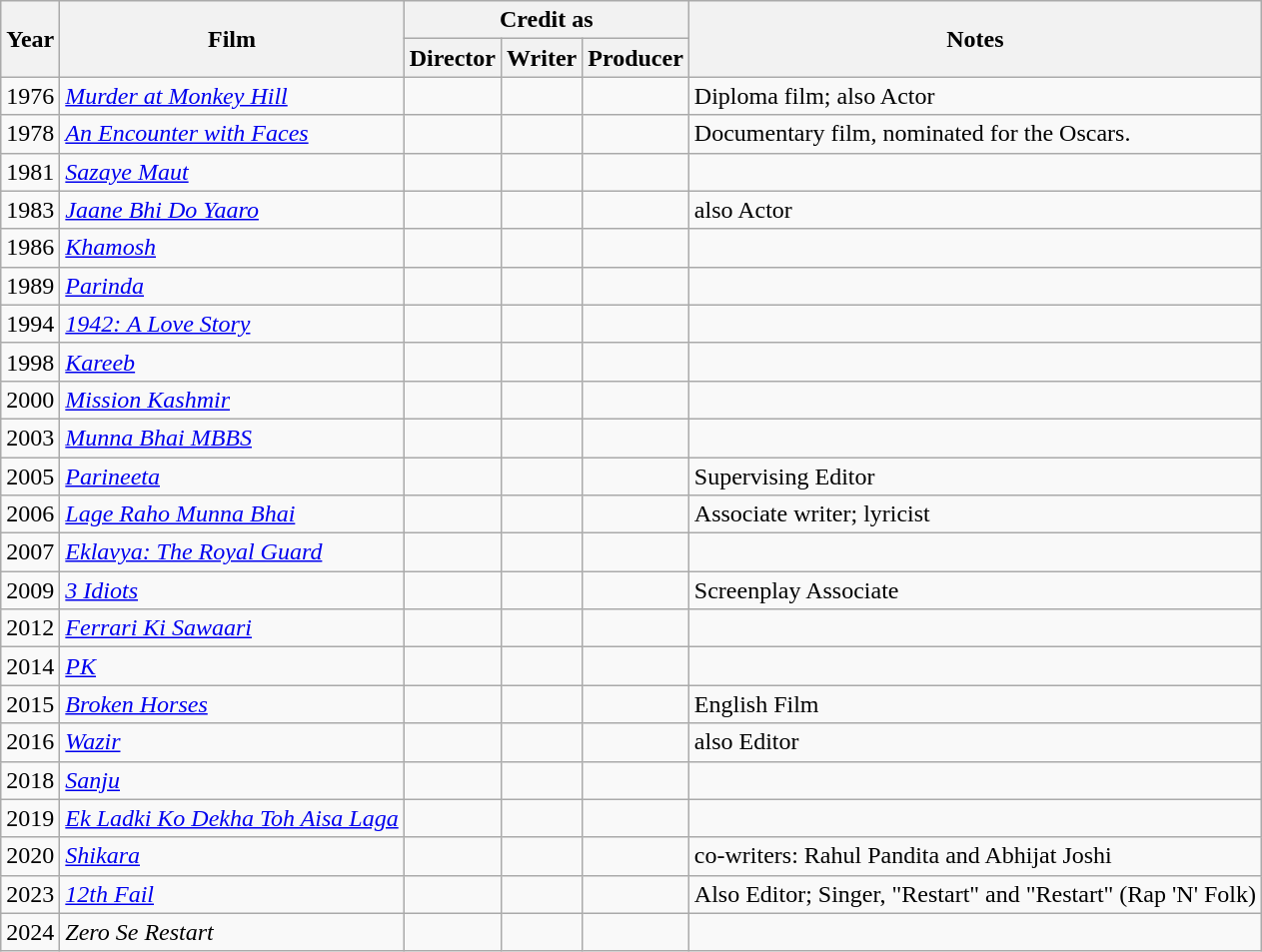<table class="wikitable">
<tr>
<th rowspan=2>Year</th>
<th rowspan=2>Film</th>
<th colspan=3>Credit as</th>
<th rowspan=2>Notes</th>
</tr>
<tr>
<th>Director</th>
<th>Writer</th>
<th>Producer</th>
</tr>
<tr>
<td>1976</td>
<td><em><a href='#'>Murder at Monkey Hill</a></em></td>
<td></td>
<td></td>
<td></td>
<td>Diploma film; also Actor</td>
</tr>
<tr>
<td>1978</td>
<td><em><a href='#'>An Encounter with Faces</a></em></td>
<td></td>
<td></td>
<td></td>
<td>Documentary film, nominated for the Oscars.</td>
</tr>
<tr>
<td>1981</td>
<td><em><a href='#'>Sazaye Maut</a></em></td>
<td></td>
<td></td>
<td></td>
<td></td>
</tr>
<tr>
<td>1983</td>
<td><em><a href='#'>Jaane Bhi Do Yaaro</a></em></td>
<td></td>
<td></td>
<td></td>
<td>also Actor</td>
</tr>
<tr>
<td>1986</td>
<td><em><a href='#'>Khamosh</a></em></td>
<td></td>
<td></td>
<td></td>
<td></td>
</tr>
<tr>
<td>1989</td>
<td><em><a href='#'>Parinda</a></em></td>
<td></td>
<td></td>
<td></td>
<td></td>
</tr>
<tr>
<td>1994</td>
<td><em><a href='#'>1942: A Love Story</a></em></td>
<td></td>
<td></td>
<td></td>
<td></td>
</tr>
<tr>
<td>1998</td>
<td><em><a href='#'>Kareeb</a></em></td>
<td></td>
<td></td>
<td></td>
<td></td>
</tr>
<tr>
<td>2000</td>
<td><em><a href='#'>Mission Kashmir</a></em></td>
<td></td>
<td></td>
<td></td>
<td></td>
</tr>
<tr>
<td>2003</td>
<td><em><a href='#'>Munna Bhai MBBS</a></em></td>
<td></td>
<td></td>
<td></td>
<td></td>
</tr>
<tr>
<td>2005</td>
<td><em><a href='#'>Parineeta</a></em></td>
<td></td>
<td></td>
<td></td>
<td>Supervising Editor</td>
</tr>
<tr>
<td>2006</td>
<td><em><a href='#'>Lage Raho Munna Bhai</a></em></td>
<td></td>
<td></td>
<td></td>
<td>Associate writer; lyricist</td>
</tr>
<tr>
<td>2007</td>
<td><em><a href='#'>Eklavya: The Royal Guard</a></em></td>
<td></td>
<td></td>
<td></td>
<td></td>
</tr>
<tr>
<td>2009</td>
<td><em><a href='#'>3 Idiots</a></em></td>
<td></td>
<td></td>
<td></td>
<td>Screenplay Associate</td>
</tr>
<tr>
<td>2012</td>
<td><em><a href='#'>Ferrari Ki Sawaari</a></em></td>
<td></td>
<td></td>
<td></td>
<td></td>
</tr>
<tr>
<td>2014</td>
<td><em><a href='#'>PK</a></em></td>
<td></td>
<td></td>
<td></td>
<td></td>
</tr>
<tr>
<td>2015</td>
<td><em><a href='#'>Broken Horses</a></em></td>
<td></td>
<td></td>
<td></td>
<td>English Film</td>
</tr>
<tr>
<td>2016</td>
<td><em><a href='#'>Wazir</a></em></td>
<td></td>
<td></td>
<td></td>
<td>also Editor</td>
</tr>
<tr>
<td>2018</td>
<td><em><a href='#'>Sanju</a></em></td>
<td></td>
<td></td>
<td></td>
<td></td>
</tr>
<tr>
<td>2019</td>
<td><em><a href='#'>Ek Ladki Ko Dekha Toh Aisa Laga</a></em></td>
<td></td>
<td></td>
<td></td>
<td></td>
</tr>
<tr>
<td>2020</td>
<td><em><a href='#'>Shikara</a></em></td>
<td></td>
<td></td>
<td></td>
<td>co-writers: Rahul Pandita and Abhijat Joshi</td>
</tr>
<tr>
<td>2023</td>
<td><em><a href='#'>12th Fail</a></em></td>
<td></td>
<td></td>
<td></td>
<td>Also Editor; Singer, "Restart" and "Restart" (Rap 'N' Folk)</td>
</tr>
<tr>
<td>2024</td>
<td><em>Zero Se Restart</em></td>
<td></td>
<td></td>
<td></td>
</tr>
</table>
